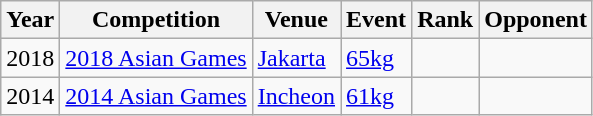<table Class="wikitable sortable">
<tr>
<th>Year</th>
<th>Competition</th>
<th>Venue</th>
<th>Event</th>
<th>Rank</th>
<th>Opponent</th>
</tr>
<tr>
<td>2018</td>
<td><a href='#'>2018 Asian Games</a></td>
<td><a href='#'>Jakarta</a></td>
<td><a href='#'>65kg</a></td>
<td></td>
<td></td>
</tr>
<tr>
<td>2014</td>
<td><a href='#'>2014 Asian Games</a></td>
<td><a href='#'>Incheon</a></td>
<td><a href='#'>61kg</a></td>
<td></td>
<td></td>
</tr>
</table>
